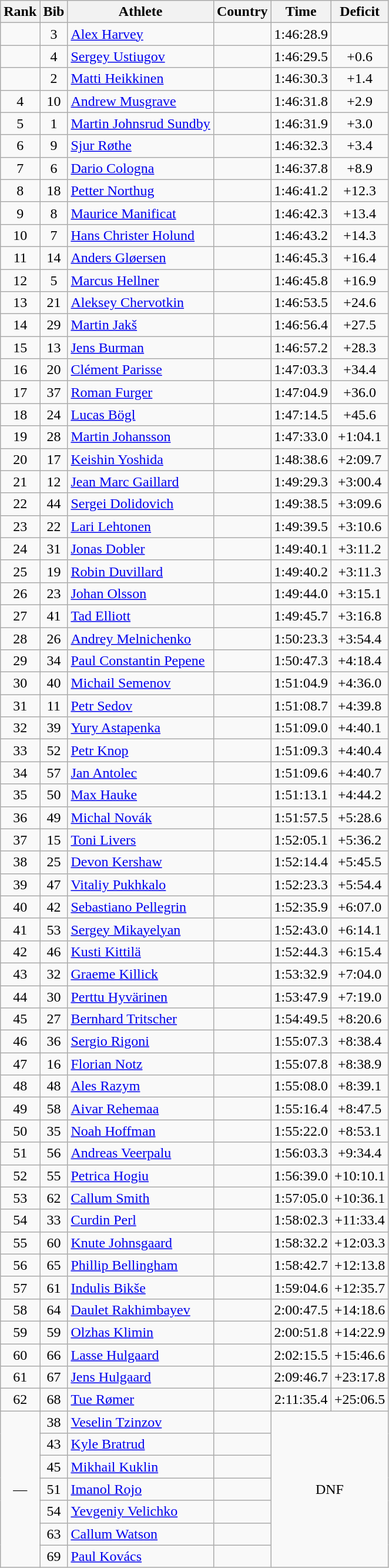<table class="wikitable sortable" style="text-align:center">
<tr>
<th>Rank</th>
<th>Bib</th>
<th>Athlete</th>
<th>Country</th>
<th>Time</th>
<th>Deficit</th>
</tr>
<tr>
<td></td>
<td>3</td>
<td align=left><a href='#'>Alex Harvey</a></td>
<td align=left></td>
<td>1:46:28.9</td>
<td></td>
</tr>
<tr>
<td></td>
<td>4</td>
<td align=left><a href='#'>Sergey Ustiugov</a></td>
<td align=left></td>
<td>1:46:29.5</td>
<td>+0.6</td>
</tr>
<tr>
<td></td>
<td>2</td>
<td align=left><a href='#'>Matti Heikkinen</a></td>
<td align=left></td>
<td>1:46:30.3</td>
<td>+1.4</td>
</tr>
<tr>
<td>4</td>
<td>10</td>
<td align=left><a href='#'>Andrew Musgrave</a></td>
<td align=left></td>
<td>1:46:31.8</td>
<td>+2.9</td>
</tr>
<tr>
<td>5</td>
<td>1</td>
<td align=left><a href='#'>Martin Johnsrud Sundby</a></td>
<td align=left></td>
<td>1:46:31.9</td>
<td>+3.0</td>
</tr>
<tr>
<td>6</td>
<td>9</td>
<td align=left><a href='#'>Sjur Røthe</a></td>
<td align=left></td>
<td>1:46:32.3</td>
<td>+3.4</td>
</tr>
<tr>
<td>7</td>
<td>6</td>
<td align=left><a href='#'>Dario Cologna</a></td>
<td align=left></td>
<td>1:46:37.8</td>
<td>+8.9</td>
</tr>
<tr>
<td>8</td>
<td>18</td>
<td align=left><a href='#'>Petter Northug</a></td>
<td align=left></td>
<td>1:46:41.2</td>
<td>+12.3</td>
</tr>
<tr>
<td>9</td>
<td>8</td>
<td align=left><a href='#'>Maurice Manificat</a></td>
<td align=left></td>
<td>1:46:42.3</td>
<td>+13.4</td>
</tr>
<tr>
<td>10</td>
<td>7</td>
<td align=left><a href='#'>Hans Christer Holund</a></td>
<td align=left></td>
<td>1:46:43.2</td>
<td>+14.3</td>
</tr>
<tr>
<td>11</td>
<td>14</td>
<td align=left><a href='#'>Anders Gløersen</a></td>
<td align=left></td>
<td>1:46:45.3</td>
<td>+16.4</td>
</tr>
<tr>
<td>12</td>
<td>5</td>
<td align=left><a href='#'>Marcus Hellner</a></td>
<td align=left></td>
<td>1:46:45.8</td>
<td>+16.9</td>
</tr>
<tr>
<td>13</td>
<td>21</td>
<td align=left><a href='#'>Aleksey Chervotkin</a></td>
<td align=left></td>
<td>1:46:53.5</td>
<td>+24.6</td>
</tr>
<tr>
<td>14</td>
<td>29</td>
<td align=left><a href='#'>Martin Jakš</a></td>
<td align=left></td>
<td>1:46:56.4</td>
<td>+27.5</td>
</tr>
<tr>
<td>15</td>
<td>13</td>
<td align=left><a href='#'>Jens Burman</a></td>
<td align=left></td>
<td>1:46:57.2</td>
<td>+28.3</td>
</tr>
<tr>
<td>16</td>
<td>20</td>
<td align=left><a href='#'>Clément Parisse</a></td>
<td align=left></td>
<td>1:47:03.3</td>
<td>+34.4</td>
</tr>
<tr>
<td>17</td>
<td>37</td>
<td align=left><a href='#'>Roman Furger</a></td>
<td align=left></td>
<td>1:47:04.9</td>
<td>+36.0</td>
</tr>
<tr>
<td>18</td>
<td>24</td>
<td align=left><a href='#'>Lucas Bögl</a></td>
<td align=left></td>
<td>1:47:14.5</td>
<td>+45.6</td>
</tr>
<tr>
<td>19</td>
<td>28</td>
<td align=left><a href='#'>Martin Johansson</a></td>
<td align=left></td>
<td>1:47:33.0</td>
<td>+1:04.1</td>
</tr>
<tr>
<td>20</td>
<td>17</td>
<td align=left><a href='#'>Keishin Yoshida</a></td>
<td align=left></td>
<td>1:48:38.6</td>
<td>+2:09.7</td>
</tr>
<tr>
<td>21</td>
<td>12</td>
<td align=left><a href='#'>Jean Marc Gaillard</a></td>
<td align=left></td>
<td>1:49:29.3</td>
<td>+3:00.4</td>
</tr>
<tr>
<td>22</td>
<td>44</td>
<td align=left><a href='#'>Sergei Dolidovich</a></td>
<td align=left></td>
<td>1:49:38.5</td>
<td>+3:09.6</td>
</tr>
<tr>
<td>23</td>
<td>22</td>
<td align=left><a href='#'>Lari Lehtonen</a></td>
<td align=left></td>
<td>1:49:39.5</td>
<td>+3:10.6</td>
</tr>
<tr>
<td>24</td>
<td>31</td>
<td align=left><a href='#'>Jonas Dobler</a></td>
<td align=left></td>
<td>1:49:40.1</td>
<td>+3:11.2</td>
</tr>
<tr>
<td>25</td>
<td>19</td>
<td align=left><a href='#'>Robin Duvillard</a></td>
<td align=left></td>
<td>1:49:40.2</td>
<td>+3:11.3</td>
</tr>
<tr>
<td>26</td>
<td>23</td>
<td align=left><a href='#'>Johan Olsson</a></td>
<td align=left></td>
<td>1:49:44.0</td>
<td>+3:15.1</td>
</tr>
<tr>
<td>27</td>
<td>41</td>
<td align=left><a href='#'>Tad Elliott</a></td>
<td align=left></td>
<td>1:49:45.7</td>
<td>+3:16.8</td>
</tr>
<tr>
<td>28</td>
<td>26</td>
<td align=left><a href='#'>Andrey Melnichenko</a></td>
<td align=left></td>
<td>1:50:23.3</td>
<td>+3:54.4</td>
</tr>
<tr>
<td>29</td>
<td>34</td>
<td align=left><a href='#'>Paul Constantin Pepene</a></td>
<td align=left></td>
<td>1:50:47.3</td>
<td>+4:18.4</td>
</tr>
<tr>
<td>30</td>
<td>40</td>
<td align=left><a href='#'>Michail Semenov</a></td>
<td align=left></td>
<td>1:51:04.9</td>
<td>+4:36.0</td>
</tr>
<tr>
<td>31</td>
<td>11</td>
<td align=left><a href='#'>Petr Sedov</a></td>
<td align=left></td>
<td>1:51:08.7</td>
<td>+4:39.8</td>
</tr>
<tr>
<td>32</td>
<td>39</td>
<td align=left><a href='#'>Yury Astapenka</a></td>
<td align=left></td>
<td>1:51:09.0</td>
<td>+4:40.1</td>
</tr>
<tr>
<td>33</td>
<td>52</td>
<td align=left><a href='#'>Petr Knop</a></td>
<td align=left></td>
<td>1:51:09.3</td>
<td>+4:40.4</td>
</tr>
<tr>
<td>34</td>
<td>57</td>
<td align=left><a href='#'>Jan Antolec</a></td>
<td align=left></td>
<td>1:51:09.6</td>
<td>+4:40.7</td>
</tr>
<tr>
<td>35</td>
<td>50</td>
<td align=left><a href='#'>Max Hauke</a></td>
<td align=left></td>
<td>1:51:13.1</td>
<td>+4:44.2</td>
</tr>
<tr>
<td>36</td>
<td>49</td>
<td align=left><a href='#'>Michal Novák</a></td>
<td align=left></td>
<td>1:51:57.5</td>
<td>+5:28.6</td>
</tr>
<tr>
<td>37</td>
<td>15</td>
<td align=left><a href='#'>Toni Livers</a></td>
<td align=left></td>
<td>1:52:05.1</td>
<td>+5:36.2</td>
</tr>
<tr>
<td>38</td>
<td>25</td>
<td align=left><a href='#'>Devon Kershaw</a></td>
<td align=left></td>
<td>1:52:14.4</td>
<td>+5:45.5</td>
</tr>
<tr>
<td>39</td>
<td>47</td>
<td align=left><a href='#'>Vitaliy Pukhkalo</a></td>
<td align=left></td>
<td>1:52:23.3</td>
<td>+5:54.4</td>
</tr>
<tr>
<td>40</td>
<td>42</td>
<td align=left><a href='#'>Sebastiano Pellegrin</a></td>
<td align=left></td>
<td>1:52:35.9</td>
<td>+6:07.0</td>
</tr>
<tr>
<td>41</td>
<td>53</td>
<td align=left><a href='#'>Sergey Mikayelyan</a></td>
<td align=left></td>
<td>1:52:43.0</td>
<td>+6:14.1</td>
</tr>
<tr>
<td>42</td>
<td>46</td>
<td align=left><a href='#'>Kusti Kittilä</a></td>
<td align=left></td>
<td>1:52:44.3</td>
<td>+6:15.4</td>
</tr>
<tr>
<td>43</td>
<td>32</td>
<td align=left><a href='#'>Graeme Killick</a></td>
<td align=left></td>
<td>1:53:32.9</td>
<td>+7:04.0</td>
</tr>
<tr>
<td>44</td>
<td>30</td>
<td align=left><a href='#'>Perttu Hyvärinen</a></td>
<td align=left></td>
<td>1:53:47.9</td>
<td>+7:19.0</td>
</tr>
<tr>
<td>45</td>
<td>27</td>
<td align=left><a href='#'>Bernhard Tritscher</a></td>
<td align=left></td>
<td>1:54:49.5</td>
<td>+8:20.6</td>
</tr>
<tr>
<td>46</td>
<td>36</td>
<td align=left><a href='#'>Sergio Rigoni</a></td>
<td align=left></td>
<td>1:55:07.3</td>
<td>+8:38.4</td>
</tr>
<tr>
<td>47</td>
<td>16</td>
<td align=left><a href='#'>Florian Notz</a></td>
<td align=left></td>
<td>1:55:07.8</td>
<td>+8:38.9</td>
</tr>
<tr>
<td>48</td>
<td>48</td>
<td align=left><a href='#'>Ales Razym</a></td>
<td align=left></td>
<td>1:55:08.0</td>
<td>+8:39.1</td>
</tr>
<tr>
<td>49</td>
<td>58</td>
<td align=left><a href='#'>Aivar Rehemaa</a></td>
<td align=left></td>
<td>1:55:16.4</td>
<td>+8:47.5</td>
</tr>
<tr>
<td>50</td>
<td>35</td>
<td align=left><a href='#'>Noah Hoffman</a></td>
<td align=left></td>
<td>1:55:22.0</td>
<td>+8:53.1</td>
</tr>
<tr>
<td>51</td>
<td>56</td>
<td align=left><a href='#'>Andreas Veerpalu</a></td>
<td align=left></td>
<td>1:56:03.3</td>
<td>+9:34.4</td>
</tr>
<tr>
<td>52</td>
<td>55</td>
<td align=left><a href='#'>Petrica Hogiu</a></td>
<td align=left></td>
<td>1:56:39.0</td>
<td>+10:10.1</td>
</tr>
<tr>
<td>53</td>
<td>62</td>
<td align=left><a href='#'>Callum Smith</a></td>
<td align=left></td>
<td>1:57:05.0</td>
<td>+10:36.1</td>
</tr>
<tr>
<td>54</td>
<td>33</td>
<td align=left><a href='#'>Curdin Perl</a></td>
<td align=left></td>
<td>1:58:02.3</td>
<td>+11:33.4</td>
</tr>
<tr>
<td>55</td>
<td>60</td>
<td align=left><a href='#'>Knute Johnsgaard</a></td>
<td align=left></td>
<td>1:58:32.2</td>
<td>+12:03.3</td>
</tr>
<tr>
<td>56</td>
<td>65</td>
<td align=left><a href='#'>Phillip Bellingham</a></td>
<td align=left></td>
<td>1:58:42.7</td>
<td>+12:13.8</td>
</tr>
<tr>
<td>57</td>
<td>61</td>
<td align=left><a href='#'>Indulis Bikše</a></td>
<td align=left></td>
<td>1:59:04.6</td>
<td>+12:35.7</td>
</tr>
<tr>
<td>58</td>
<td>64</td>
<td align=left><a href='#'>Daulet Rakhimbayev</a></td>
<td align=left></td>
<td>2:00:47.5</td>
<td>+14:18.6</td>
</tr>
<tr>
<td>59</td>
<td>59</td>
<td align=left><a href='#'>Olzhas Klimin</a></td>
<td align=left></td>
<td>2:00:51.8</td>
<td>+14:22.9</td>
</tr>
<tr>
<td>60</td>
<td>66</td>
<td align=left><a href='#'>Lasse Hulgaard</a></td>
<td align=left></td>
<td>2:02:15.5</td>
<td>+15:46.6</td>
</tr>
<tr>
<td>61</td>
<td>67</td>
<td align=left><a href='#'>Jens Hulgaard</a></td>
<td align=left></td>
<td>2:09:46.7</td>
<td>+23:17.8</td>
</tr>
<tr>
<td>62</td>
<td>68</td>
<td align=left><a href='#'>Tue Rømer</a></td>
<td align=left></td>
<td>2:11:35.4</td>
<td>+25:06.5</td>
</tr>
<tr>
<td rowspan=7>—</td>
<td>38</td>
<td align=left><a href='#'>Veselin Tzinzov</a></td>
<td align=left></td>
<td rowspan=7 colspan=2>DNF</td>
</tr>
<tr>
<td>43</td>
<td align=left><a href='#'>Kyle Bratrud</a></td>
<td align=left></td>
</tr>
<tr>
<td>45</td>
<td align=left><a href='#'>Mikhail Kuklin</a></td>
<td align=left></td>
</tr>
<tr>
<td>51</td>
<td align=left><a href='#'>Imanol Rojo</a></td>
<td align=left></td>
</tr>
<tr>
<td>54</td>
<td align=left><a href='#'>Yevgeniy Velichko</a></td>
<td align=left></td>
</tr>
<tr>
<td>63</td>
<td align=left><a href='#'>Callum Watson</a></td>
<td align=left></td>
</tr>
<tr>
<td>69</td>
<td align=left><a href='#'>Paul Kovács</a></td>
<td align=left></td>
</tr>
</table>
